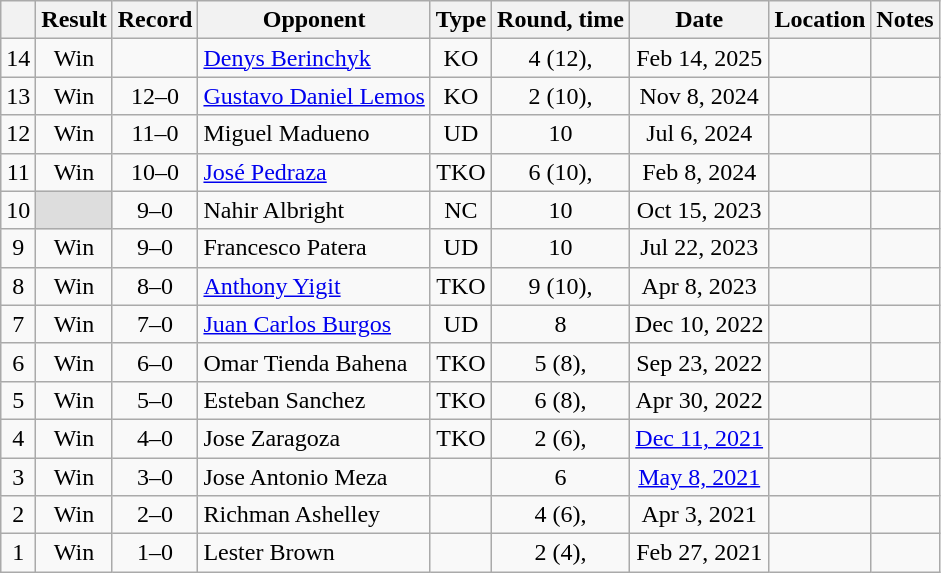<table class=wikitable style=text-align:center>
<tr>
<th></th>
<th>Result</th>
<th>Record</th>
<th>Opponent</th>
<th>Type</th>
<th>Round, time</th>
<th>Date</th>
<th>Location</th>
<th>Notes</th>
</tr>
<tr>
<td>14</td>
<td>Win</td>
<td></td>
<td align=left><a href='#'>Denys Berinchyk</a></td>
<td>KO</td>
<td>4 (12), </td>
<td>Feb 14, 2025</td>
<td align=left></td>
<td align=left></td>
</tr>
<tr>
<td>13</td>
<td>Win</td>
<td>12–0 </td>
<td align=left><a href='#'>Gustavo Daniel Lemos</a></td>
<td>KO</td>
<td>2 (10), </td>
<td>Nov 8, 2024</td>
<td align=left></td>
<td align=left></td>
</tr>
<tr>
<td>12</td>
<td>Win</td>
<td>11–0 </td>
<td align=left>Miguel Madueno</td>
<td>UD</td>
<td>10</td>
<td>Jul 6, 2024</td>
<td align=left></td>
<td align=left></td>
</tr>
<tr>
<td>11</td>
<td>Win</td>
<td>10–0 </td>
<td align=left><a href='#'>José Pedraza</a></td>
<td>TKO</td>
<td>6 (10), </td>
<td>Feb 8, 2024</td>
<td align=left></td>
<td align=left></td>
</tr>
<tr>
<td>10</td>
<td style=background:#DDD></td>
<td>9–0 </td>
<td align=left>Nahir Albright</td>
<td>NC</td>
<td>10</td>
<td>Oct 15, 2023</td>
<td align=left></td>
<td align=left></td>
</tr>
<tr>
<td>9</td>
<td>Win</td>
<td>9–0</td>
<td align=left>Francesco Patera</td>
<td>UD</td>
<td>10</td>
<td>Jul 22, 2023</td>
<td align=left></td>
<td align=left></td>
</tr>
<tr>
<td>8</td>
<td>Win</td>
<td>8–0</td>
<td align=left><a href='#'>Anthony Yigit</a></td>
<td>TKO</td>
<td>9 (10), </td>
<td>Apr 8, 2023</td>
<td align=left></td>
<td align=left></td>
</tr>
<tr>
<td>7</td>
<td>Win</td>
<td>7–0</td>
<td align=left><a href='#'>Juan Carlos Burgos</a></td>
<td>UD</td>
<td>8</td>
<td>Dec 10, 2022</td>
<td align=left></td>
<td align=left></td>
</tr>
<tr>
<td>6</td>
<td>Win</td>
<td>6–0</td>
<td align=left>Omar Tienda Bahena</td>
<td>TKO</td>
<td>5 (8), </td>
<td>Sep 23, 2022</td>
<td align=left></td>
<td align=left></td>
</tr>
<tr>
<td>5</td>
<td>Win</td>
<td>5–0</td>
<td align=left>Esteban Sanchez</td>
<td>TKO</td>
<td>6 (8), </td>
<td>Apr 30, 2022</td>
<td align=left></td>
<td align=left></td>
</tr>
<tr>
<td>4</td>
<td>Win</td>
<td>4–0</td>
<td align=left>Jose Zaragoza</td>
<td>TKO</td>
<td>2 (6), </td>
<td><a href='#'>Dec 11, 2021</a></td>
<td align=left></td>
<td align=left></td>
</tr>
<tr>
<td>3</td>
<td>Win</td>
<td>3–0</td>
<td align=left>Jose Antonio Meza</td>
<td></td>
<td>6</td>
<td><a href='#'>May 8, 2021</a></td>
<td align=left></td>
<td align=left></td>
</tr>
<tr>
<td>2</td>
<td>Win</td>
<td>2–0</td>
<td align=left>Richman Ashelley</td>
<td></td>
<td>4 (6), </td>
<td>Apr 3, 2021</td>
<td align=left></td>
<td align=left></td>
</tr>
<tr>
<td>1</td>
<td>Win</td>
<td>1–0</td>
<td align=left>Lester Brown</td>
<td></td>
<td>2 (4), </td>
<td>Feb 27, 2021</td>
<td align=left></td>
<td align=left></td>
</tr>
</table>
